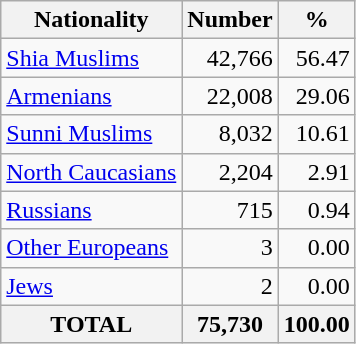<table class="wikitable sortable">
<tr>
<th>Nationality</th>
<th>Number</th>
<th>%</th>
</tr>
<tr>
<td><a href='#'>Shia Muslims</a></td>
<td align="right">42,766</td>
<td align="right">56.47</td>
</tr>
<tr>
<td><a href='#'>Armenians</a></td>
<td align="right">22,008</td>
<td align="right">29.06</td>
</tr>
<tr>
<td><a href='#'>Sunni Muslims</a></td>
<td align="right">8,032</td>
<td align="right">10.61</td>
</tr>
<tr>
<td><a href='#'>North Caucasians</a></td>
<td align="right">2,204</td>
<td align="right">2.91</td>
</tr>
<tr>
<td><a href='#'>Russians</a></td>
<td align="right">715</td>
<td align="right">0.94</td>
</tr>
<tr>
<td><a href='#'>Other Europeans</a></td>
<td align="right">3</td>
<td align="right">0.00</td>
</tr>
<tr>
<td><a href='#'>Jews</a></td>
<td align="right">2</td>
<td align="right">0.00</td>
</tr>
<tr>
<th>TOTAL</th>
<th>75,730</th>
<th>100.00</th>
</tr>
</table>
